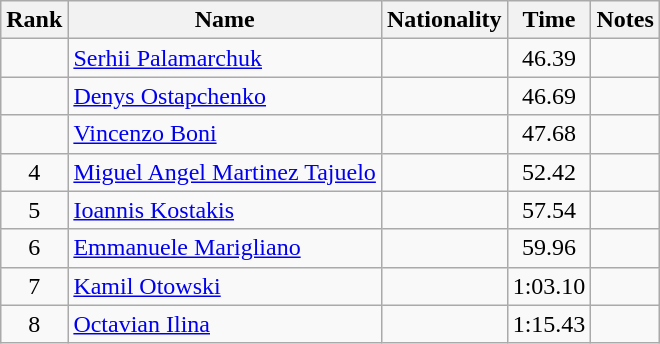<table class="wikitable sortable" style="text-align:center">
<tr>
<th>Rank</th>
<th>Name</th>
<th>Nationality</th>
<th>Time</th>
<th>Notes</th>
</tr>
<tr>
<td></td>
<td align=left><a href='#'>Serhii Palamarchuk</a></td>
<td align=left></td>
<td>46.39</td>
<td></td>
</tr>
<tr>
<td></td>
<td align=left><a href='#'>Denys Ostapchenko</a></td>
<td align=left></td>
<td>46.69</td>
<td></td>
</tr>
<tr>
<td></td>
<td align=left><a href='#'>Vincenzo Boni</a></td>
<td align=left></td>
<td>47.68</td>
<td></td>
</tr>
<tr>
<td>4</td>
<td align=left><a href='#'>Miguel Angel Martinez Tajuelo</a></td>
<td align=left></td>
<td>52.42</td>
<td></td>
</tr>
<tr>
<td>5</td>
<td align=left><a href='#'>Ioannis Kostakis</a></td>
<td align=left></td>
<td>57.54</td>
<td></td>
</tr>
<tr>
<td>6</td>
<td align=left><a href='#'>Emmanuele Marigliano</a></td>
<td align=left></td>
<td>59.96</td>
<td></td>
</tr>
<tr>
<td>7</td>
<td align=left><a href='#'>Kamil Otowski</a></td>
<td align=left></td>
<td>1:03.10</td>
<td></td>
</tr>
<tr>
<td>8</td>
<td align=left><a href='#'>Octavian Ilina</a></td>
<td align=left></td>
<td>1:15.43</td>
<td></td>
</tr>
</table>
